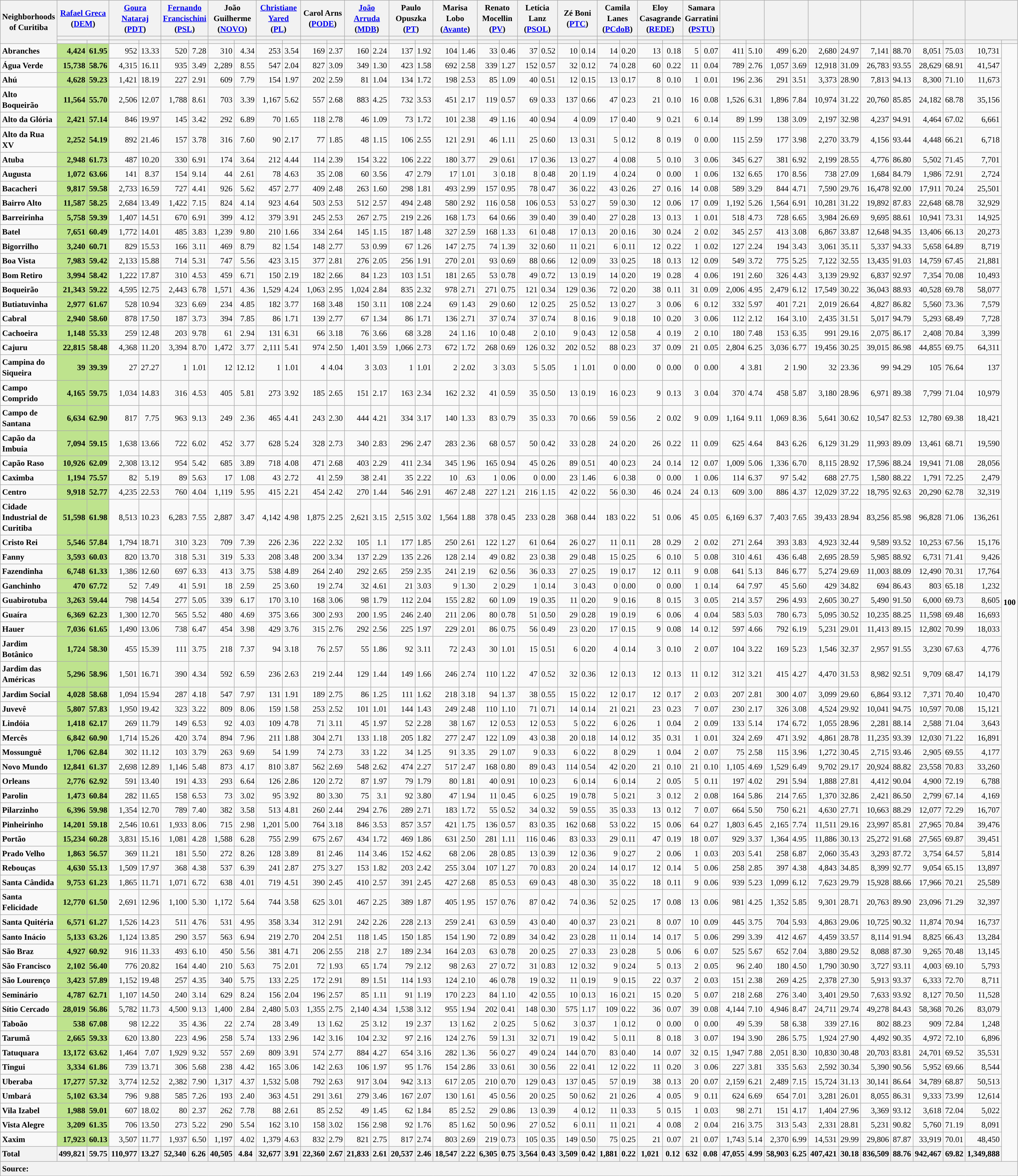<table class="wikitable sortable collapsible collapsed mw-datatable" style="text-align:right; font-size:95%; line-height:20px">
<tr>
<th rowspan="3" width="200">Neighborhoods of Curitiba</th>
<th colspan="2" width="110"><a href='#'>Rafael Greca</a><br>(<a href='#'>DEM</a>)</th>
<th colspan="2" width="110"><a href='#'>Goura Nataraj</a><br>(<a href='#'>PDT</a>)</th>
<th colspan="2" width="110"><a href='#'>Fernando Francischini</a><br>(<a href='#'>PSL</a>)</th>
<th colspan="2" width="110">João Guilherme<br>(<a href='#'>NOVO</a>)</th>
<th colspan="2" width="110"><a href='#'>Christiane Yared</a><br>(<a href='#'>PL</a>)</th>
<th colspan="2" width="110">Carol Arns<br>(<a href='#'>PODE</a>)</th>
<th colspan="2" width="110"><a href='#'>João Arruda</a><br>(<a href='#'>MDB</a>)</th>
<th colspan="2" width="110">Paulo Opuszka<br>(<a href='#'>PT</a>)</th>
<th colspan="2" width="110">Marisa Lobo<br>(<a href='#'>Avante</a>)</th>
<th colspan="2" width="110">Renato Mocellin<br>(<a href='#'>PV</a>)</th>
<th colspan="2" width="110">Letícia Lanz<br>(<a href='#'>PSOL</a>)</th>
<th colspan="2" width="110">Zé Boni<br>(<a href='#'>PTC</a>)</th>
<th colspan="2" width="110">Camila Lanes<br>(<a href='#'>PCdoB</a>)</th>
<th colspan="2" width="110">Eloy Casagrande<br>(<a href='#'>REDE</a>)</th>
<th colspan="2" width="110">Samara Garratini<br>(<a href='#'>PSTU</a>)</th>
<th colspan="2" rowspan="2" width="110"></th>
<th colspan="2" rowspan="2"></th>
<th colspan="2" rowspan="2" width="110"></th>
<th colspan="2" rowspan="2"></th>
<th colspan="2" rowspan="2"></th>
<th colspan="2" rowspan="2"></th>
</tr>
<tr>
<th colspan="2" style="background:"></th>
<th colspan="2" style="background-color:"></th>
<th colspan="2" style="background-color:"></th>
<th colspan="2" style="background-color:"></th>
<th colspan="2" style="background-color:"></th>
<th colspan="2" style="background-color:"></th>
<th colspan="2" style="background-color:"></th>
<th colspan="2" style="background-color:"></th>
<th colspan="2" style="background-color:"></th>
<th colspan="2" style="background-color:"></th>
<th colspan="2" style="background-color:"></th>
<th colspan="2" style="background-color:"></th>
<th colspan="2" style="background-color:"></th>
<th colspan="2" style="background-color:"></th>
<th colspan="2" style="background-color:"></th>
</tr>
<tr>
<th></th>
<th></th>
<th></th>
<th></th>
<th></th>
<th></th>
<th></th>
<th></th>
<th></th>
<th></th>
<th></th>
<th></th>
<th></th>
<th></th>
<th></th>
<th></th>
<th></th>
<th></th>
<th></th>
<th></th>
<th></th>
<th></th>
<th></th>
<th></th>
<th></th>
<th></th>
<th></th>
<th></th>
<th></th>
<th></th>
<th></th>
<th></th>
<th></th>
<th></th>
<th></th>
<th></th>
<th></th>
<th></th>
<th></th>
<th></th>
<th></th>
<th></th>
</tr>
<tr>
<td align="left"><strong>Abranches</strong></td>
<td style="background:#bee38d;"><strong>4,424</strong></td>
<td style="background:#bee38d;"><strong>61.95</strong></td>
<td>952</td>
<td>13.33</td>
<td>520</td>
<td>7.28</td>
<td>310</td>
<td>4.34</td>
<td>253</td>
<td>3.54</td>
<td>169</td>
<td>2.37</td>
<td>160</td>
<td>2.24</td>
<td>137</td>
<td>1.92</td>
<td>104</td>
<td>1.46</td>
<td>33</td>
<td>0.46</td>
<td>37</td>
<td>0.52</td>
<td>10</td>
<td>0.14</td>
<td>14</td>
<td>0.20</td>
<td>13</td>
<td>0.18</td>
<td>5</td>
<td>0.07</td>
<td>411</td>
<td>5.10</td>
<td>499</td>
<td>6.20</td>
<td>2,680</td>
<td>24.97</td>
<td>7,141</td>
<td>88.70</td>
<td>8,051</td>
<td>75.03</td>
<td>10,731</td>
<td rowspan="69"><strong>100</strong></td>
</tr>
<tr>
<td align="left"><strong>Água Verde</strong></td>
<td style="background:#bee38d;"><strong>15,738</strong></td>
<td style="background:#bee38d;"><strong>58.76</strong></td>
<td>4,315</td>
<td>16.11</td>
<td>935</td>
<td>3.49</td>
<td>2,289</td>
<td>8.55</td>
<td>547</td>
<td>2.04</td>
<td>827</td>
<td>3.09</td>
<td>349</td>
<td>1.30</td>
<td>423</td>
<td>1.58</td>
<td>692</td>
<td>2.58</td>
<td>339</td>
<td>1.27</td>
<td>152</td>
<td>0.57</td>
<td>32</td>
<td>0.12</td>
<td>74</td>
<td>0.28</td>
<td>60</td>
<td>0.22</td>
<td>11</td>
<td>0.04</td>
<td>789</td>
<td>2.76</td>
<td>1,057</td>
<td>3.69</td>
<td>12,918</td>
<td>31.09</td>
<td>26,783</td>
<td>93.55</td>
<td>28,629</td>
<td>68.91</td>
<td>41,547</td>
</tr>
<tr>
<td align="left"><strong>Ahú</strong></td>
<td style="background:#bee38d;"><strong>4,628</strong></td>
<td style="background:#bee38d;"><strong>59.23</strong></td>
<td>1,421</td>
<td>18.19</td>
<td>227</td>
<td>2.91</td>
<td>609</td>
<td>7.79</td>
<td>154</td>
<td>1.97</td>
<td>202</td>
<td>2.59</td>
<td>81</td>
<td>1.04</td>
<td>134</td>
<td>1.72</td>
<td>198</td>
<td>2.53</td>
<td>85</td>
<td>1.09</td>
<td>40</td>
<td>0.51</td>
<td>12</td>
<td>0.15</td>
<td>13</td>
<td>0.17</td>
<td>8</td>
<td>0.10</td>
<td>1</td>
<td>0.01</td>
<td>196</td>
<td>2.36</td>
<td>291</td>
<td>3.51</td>
<td>3,373</td>
<td>28.90</td>
<td>7,813</td>
<td>94.13</td>
<td>8,300</td>
<td>71.10</td>
<td>11,673</td>
</tr>
<tr>
<td align="left"><strong>Alto Boqueirão</strong></td>
<td style="background:#bee38d;"><strong>11,564</strong></td>
<td style="background:#bee38d;"><strong>55.70</strong></td>
<td>2,506</td>
<td>12.07</td>
<td>1,788</td>
<td>8.61</td>
<td>703</td>
<td>3.39</td>
<td>1,167</td>
<td>5.62</td>
<td>557</td>
<td>2.68</td>
<td>883</td>
<td>4.25</td>
<td>732</td>
<td>3.53</td>
<td>451</td>
<td>2.17</td>
<td>119</td>
<td>0.57</td>
<td>69</td>
<td>0.33</td>
<td>137</td>
<td>0.66</td>
<td>47</td>
<td>0.23</td>
<td>21</td>
<td>0.10</td>
<td>16</td>
<td>0.08</td>
<td>1,526</td>
<td>6.31</td>
<td>1,896</td>
<td>7.84</td>
<td>10,974</td>
<td>31.22</td>
<td>20,760</td>
<td>85.85</td>
<td>24,182</td>
<td>68.78</td>
<td>35,156</td>
</tr>
<tr>
<td align="left"><strong>Alto da Glória</strong></td>
<td style="background:#bee38d;"><strong>2,421</strong></td>
<td style="background:#bee38d;"><strong>57.14</strong></td>
<td>846</td>
<td>19.97</td>
<td>145</td>
<td>3.42</td>
<td>292</td>
<td>6.89</td>
<td>70</td>
<td>1.65</td>
<td>118</td>
<td>2.78</td>
<td>46</td>
<td>1.09</td>
<td>73</td>
<td>1.72</td>
<td>101</td>
<td>2.38</td>
<td>49</td>
<td>1.16</td>
<td>40</td>
<td>0.94</td>
<td>4</td>
<td>0.09</td>
<td>17</td>
<td>0.40</td>
<td>9</td>
<td>0.21</td>
<td>6</td>
<td>0.14</td>
<td>89</td>
<td>1.99</td>
<td>138</td>
<td>3.09</td>
<td>2,197</td>
<td>32.98</td>
<td>4,237</td>
<td>94.91</td>
<td>4,464</td>
<td>67.02</td>
<td>6,661</td>
</tr>
<tr>
<td align="left"><strong>Alto da Rua XV</strong></td>
<td style="background:#bee38d;"><strong>2,252</strong></td>
<td style="background:#bee38d;"><strong>54.19</strong></td>
<td>892</td>
<td>21.46</td>
<td>157</td>
<td>3.78</td>
<td>316</td>
<td>7.60</td>
<td>90</td>
<td>2.17</td>
<td>77</td>
<td>1.85</td>
<td>48</td>
<td>1.15</td>
<td>106</td>
<td>2.55</td>
<td>121</td>
<td>2.91</td>
<td>46</td>
<td>1.11</td>
<td>25</td>
<td>0.60</td>
<td>13</td>
<td>0.31</td>
<td>5</td>
<td>0.12</td>
<td>8</td>
<td>0.19</td>
<td>0</td>
<td>0.00</td>
<td>115</td>
<td>2.59</td>
<td>177</td>
<td>3.98</td>
<td>2,270</td>
<td>33.79</td>
<td>4,156</td>
<td>93.44</td>
<td>4,448</td>
<td>66.21</td>
<td>6,718</td>
</tr>
<tr>
<td align="left"><strong>Atuba</strong></td>
<td style="background:#bee38d;"><strong>2,948</strong></td>
<td style="background:#bee38d;"><strong>61.73</strong></td>
<td>487</td>
<td>10.20</td>
<td>330</td>
<td>6.91</td>
<td>174</td>
<td>3.64</td>
<td>212</td>
<td>4.44</td>
<td>114</td>
<td>2.39</td>
<td>154</td>
<td>3.22</td>
<td>106</td>
<td>2.22</td>
<td>180</td>
<td>3.77</td>
<td>29</td>
<td>0.61</td>
<td>17</td>
<td>0.36</td>
<td>13</td>
<td>0.27</td>
<td>4</td>
<td>0.08</td>
<td>5</td>
<td>0.10</td>
<td>3</td>
<td>0.06</td>
<td>345</td>
<td>6.27</td>
<td>381</td>
<td>6.92</td>
<td>2,199</td>
<td>28.55</td>
<td>4,776</td>
<td>86.80</td>
<td>5,502</td>
<td>71.45</td>
<td>7,701</td>
</tr>
<tr>
<td align="left"><strong>Augusta</strong></td>
<td style="background:#bee38d;"><strong>1,072</strong></td>
<td style="background:#bee38d;"><strong>63.66</strong></td>
<td>141</td>
<td>8.37</td>
<td>154</td>
<td>9.14</td>
<td>44</td>
<td>2.61</td>
<td>78</td>
<td>4.63</td>
<td>35</td>
<td>2.08</td>
<td>60</td>
<td>3.56</td>
<td>47</td>
<td>2.79</td>
<td>17</td>
<td>1.01</td>
<td>3</td>
<td>0.18</td>
<td>8</td>
<td>0.48</td>
<td>20</td>
<td>1.19</td>
<td>4</td>
<td>0.24</td>
<td>0</td>
<td>0.00</td>
<td>1</td>
<td>0.06</td>
<td>132</td>
<td>6.65</td>
<td>170</td>
<td>8.56</td>
<td>738</td>
<td>27.09</td>
<td>1,684</td>
<td>84.79</td>
<td>1,986</td>
<td>72.91</td>
<td>2,724</td>
</tr>
<tr>
<td align="left"><strong>Bacacheri</strong></td>
<td style="background:#bee38d;"><strong>9,817</strong></td>
<td style="background:#bee38d;"><strong>59.58</strong></td>
<td>2,733</td>
<td>16.59</td>
<td>727</td>
<td>4.41</td>
<td>926</td>
<td>5.62</td>
<td>457</td>
<td>2.77</td>
<td>409</td>
<td>2.48</td>
<td>263</td>
<td>1.60</td>
<td>298</td>
<td>1.81</td>
<td>493</td>
<td>2.99</td>
<td>157</td>
<td>0.95</td>
<td>78</td>
<td>0.47</td>
<td>36</td>
<td>0.22</td>
<td>43</td>
<td>0.26</td>
<td>27</td>
<td>0.16</td>
<td>14</td>
<td>0.08</td>
<td>589</td>
<td>3.29</td>
<td>844</td>
<td>4.71</td>
<td>7,590</td>
<td>29.76</td>
<td>16,478</td>
<td>92.00</td>
<td>17,911</td>
<td>70.24</td>
<td>25,501</td>
</tr>
<tr>
<td align="left"><strong>Bairro Alto</strong></td>
<td style="background:#bee38d;"><strong>11,587</strong></td>
<td style="background:#bee38d;"><strong>58.25</strong></td>
<td>2,684</td>
<td>13.49</td>
<td>1,422</td>
<td>7.15</td>
<td>824</td>
<td>4.14</td>
<td>923</td>
<td>4.64</td>
<td>503</td>
<td>2.53</td>
<td>512</td>
<td>2.57</td>
<td>494</td>
<td>2.48</td>
<td>580</td>
<td>2.92</td>
<td>116</td>
<td>0.58</td>
<td>106</td>
<td>0.53</td>
<td>53</td>
<td>0.27</td>
<td>59</td>
<td>0.30</td>
<td>12</td>
<td>0.06</td>
<td>17</td>
<td>0.09</td>
<td>1,192</td>
<td>5.26</td>
<td>1,564</td>
<td>6.91</td>
<td>10,281</td>
<td>31.22</td>
<td>19,892</td>
<td>87.83</td>
<td>22,648</td>
<td>68.78</td>
<td>32,929</td>
</tr>
<tr>
<td align="left"><strong>Barreirinha</strong></td>
<td style="background:#bee38d;"><strong>5,758</strong></td>
<td style="background:#bee38d;"><strong>59.39</strong></td>
<td>1,407</td>
<td>14.51</td>
<td>670</td>
<td>6.91</td>
<td>399</td>
<td>4.12</td>
<td>379</td>
<td>3.91</td>
<td>245</td>
<td>2.53</td>
<td>267</td>
<td>2.75</td>
<td>219</td>
<td>2.26</td>
<td>168</td>
<td>1.73</td>
<td>64</td>
<td>0.66</td>
<td>39</td>
<td>0.40</td>
<td>39</td>
<td>0.40</td>
<td>27</td>
<td>0.28</td>
<td>13</td>
<td>0.13</td>
<td>1</td>
<td>0.01</td>
<td>518</td>
<td>4.73</td>
<td>728</td>
<td>6.65</td>
<td>3,984</td>
<td>26.69</td>
<td>9,695</td>
<td>88.61</td>
<td>10,941</td>
<td>73.31</td>
<td>14,925</td>
</tr>
<tr>
<td align="left"><strong>Batel</strong></td>
<td style="background:#bee38d;"><strong>7,651</strong></td>
<td style="background:#bee38d;"><strong>60.49</strong></td>
<td>1,772</td>
<td>14.01</td>
<td>485</td>
<td>3.83</td>
<td>1,239</td>
<td>9.80</td>
<td>210</td>
<td>1.66</td>
<td>334</td>
<td>2.64</td>
<td>145</td>
<td>1.15</td>
<td>187</td>
<td>1.48</td>
<td>327</td>
<td>2.59</td>
<td>168</td>
<td>1.33</td>
<td>61</td>
<td>0.48</td>
<td>17</td>
<td>0.13</td>
<td>20</td>
<td>0.16</td>
<td>30</td>
<td>0.24</td>
<td>2</td>
<td>0.02</td>
<td>345</td>
<td>2.57</td>
<td>413</td>
<td>3.08</td>
<td>6,867</td>
<td>33.87</td>
<td>12,648</td>
<td>94.35</td>
<td>13,406</td>
<td>66.13</td>
<td>20,273</td>
</tr>
<tr>
<td align="left"><strong>Bigorrilho</strong></td>
<td style="background:#bee38d;"><strong>3,240</strong></td>
<td style="background:#bee38d;"><strong>60.71</strong></td>
<td>829</td>
<td>15.53</td>
<td>166</td>
<td>3.11</td>
<td>469</td>
<td>8.79</td>
<td>82</td>
<td>1.54</td>
<td>148</td>
<td>2.77</td>
<td>53</td>
<td>0.99</td>
<td>67</td>
<td>1.26</td>
<td>147</td>
<td>2.75</td>
<td>74</td>
<td>1.39</td>
<td>32</td>
<td>0.60</td>
<td>11</td>
<td>0.21</td>
<td>6</td>
<td>0.11</td>
<td>12</td>
<td>0.22</td>
<td>1</td>
<td>0.02</td>
<td>127</td>
<td>2.24</td>
<td>194</td>
<td>3.43</td>
<td>3,061</td>
<td>35.11</td>
<td>5,337</td>
<td>94.33</td>
<td>5,658</td>
<td>64.89</td>
<td>8,719</td>
</tr>
<tr>
<td align="left"><strong>Boa Vista</strong></td>
<td style="background:#bee38d;"><strong>7,983</strong></td>
<td style="background:#bee38d;"><strong>59.42</strong></td>
<td>2,133</td>
<td>15.88</td>
<td>714</td>
<td>5.31</td>
<td>747</td>
<td>5.56</td>
<td>423</td>
<td>3.15</td>
<td>377</td>
<td>2.81</td>
<td>276</td>
<td>2.05</td>
<td>256</td>
<td>1.91</td>
<td>270</td>
<td>2.01</td>
<td>93</td>
<td>0.69</td>
<td>88</td>
<td>0.66</td>
<td>12</td>
<td>0.09</td>
<td>33</td>
<td>0.25</td>
<td>18</td>
<td>0.13</td>
<td>12</td>
<td>0.09</td>
<td>549</td>
<td>3.72</td>
<td>775</td>
<td>5.25</td>
<td>7,122</td>
<td>32.55</td>
<td>13,435</td>
<td>91.03</td>
<td>14,759</td>
<td>67.45</td>
<td>21,881</td>
</tr>
<tr>
<td align="left"><strong>Bom Retiro</strong></td>
<td style="background:#bee38d;"><strong>3,994</strong></td>
<td style="background:#bee38d;"><strong>58.42</strong></td>
<td>1,222</td>
<td>17.87</td>
<td>310</td>
<td>4.53</td>
<td>459</td>
<td>6.71</td>
<td>150</td>
<td>2.19</td>
<td>182</td>
<td>2.66</td>
<td>84</td>
<td>1.23</td>
<td>103</td>
<td>1.51</td>
<td>181</td>
<td>2.65</td>
<td>53</td>
<td>0.78</td>
<td>49</td>
<td>0.72</td>
<td>13</td>
<td>0.19</td>
<td>14</td>
<td>0.20</td>
<td>19</td>
<td>0.28</td>
<td>4</td>
<td>0.06</td>
<td>191</td>
<td>2.60</td>
<td>326</td>
<td>4.43</td>
<td>3,139</td>
<td>29.92</td>
<td>6,837</td>
<td>92.97</td>
<td>7,354</td>
<td>70.08</td>
<td>10,493</td>
</tr>
<tr>
<td align="left"><strong>Boqueirão</strong></td>
<td style="background:#bee38d;"><strong>21,343</strong></td>
<td style="background:#bee38d;"><strong>59.22</strong></td>
<td>4,595</td>
<td>12.75</td>
<td>2,443</td>
<td>6.78</td>
<td>1,571</td>
<td>4.36</td>
<td>1,529</td>
<td>4.24</td>
<td>1,063</td>
<td>2.95</td>
<td>1,024</td>
<td>2.84</td>
<td>835</td>
<td>2.32</td>
<td>978</td>
<td>2.71</td>
<td>271</td>
<td>0.75</td>
<td>121</td>
<td>0.34</td>
<td>129</td>
<td>0.36</td>
<td>72</td>
<td>0.20</td>
<td>38</td>
<td>0.11</td>
<td>31</td>
<td>0.09</td>
<td>2,006</td>
<td>4.95</td>
<td>2,479</td>
<td>6.12</td>
<td>17,549</td>
<td>30.22</td>
<td>36,043</td>
<td>88.93</td>
<td>40,528</td>
<td>69.78</td>
<td>58,077</td>
</tr>
<tr>
<td align="left"><strong>Butiatuvinha</strong></td>
<td style="background:#bee38d;"><strong>2,977</strong></td>
<td style="background:#bee38d;"><strong>61.67</strong></td>
<td>528</td>
<td>10.94</td>
<td>323</td>
<td>6.69</td>
<td>234</td>
<td>4.85</td>
<td>182</td>
<td>3.77</td>
<td>168</td>
<td>3.48</td>
<td>150</td>
<td>3.11</td>
<td>108</td>
<td>2.24</td>
<td>69</td>
<td>1.43</td>
<td>29</td>
<td>0.60</td>
<td>12</td>
<td>0.25</td>
<td>25</td>
<td>0.52</td>
<td>13</td>
<td>0.27</td>
<td>3</td>
<td>0.06</td>
<td>6</td>
<td>0.12</td>
<td>332</td>
<td>5.97</td>
<td>401</td>
<td>7.21</td>
<td>2,019</td>
<td>26.64</td>
<td>4,827</td>
<td>86.82</td>
<td>5,560</td>
<td>73.36</td>
<td>7,579</td>
</tr>
<tr>
<td align="left"><strong>Cabral</strong></td>
<td style="background:#bee38d;"><strong>2,940</strong></td>
<td style="background:#bee38d;"><strong>58.60</strong></td>
<td>878</td>
<td>17.50</td>
<td>187</td>
<td>3.73</td>
<td>394</td>
<td>7.85</td>
<td>86</td>
<td>1.71</td>
<td>139</td>
<td>2.77</td>
<td>67</td>
<td>1.34</td>
<td>86</td>
<td>1.71</td>
<td>136</td>
<td>2.71</td>
<td>37</td>
<td>0.74</td>
<td>37</td>
<td>0.74</td>
<td>8</td>
<td>0.16</td>
<td>9</td>
<td>0.18</td>
<td>10</td>
<td>0.20</td>
<td>3</td>
<td>0.06</td>
<td>112</td>
<td>2.12</td>
<td>164</td>
<td>3.10</td>
<td>2,435</td>
<td>31.51</td>
<td>5,017</td>
<td>94.79</td>
<td>5,293</td>
<td>68.49</td>
<td>7,728</td>
</tr>
<tr>
<td align="left"><strong>Cachoeira</strong></td>
<td style="background:#bee38d;"><strong>1,148</strong></td>
<td style="background:#bee38d;"><strong>55.33</strong></td>
<td>259</td>
<td>12.48</td>
<td>203</td>
<td>9.78</td>
<td>61</td>
<td>2.94</td>
<td>131</td>
<td>6.31</td>
<td>66</td>
<td>3.18</td>
<td>76</td>
<td>3.66</td>
<td>68</td>
<td>3.28</td>
<td>24</td>
<td>1.16</td>
<td>10</td>
<td>0.48</td>
<td>2</td>
<td>0.10</td>
<td>9</td>
<td>0.43</td>
<td>12</td>
<td>0.58</td>
<td>4</td>
<td>0.19</td>
<td>2</td>
<td>0.10</td>
<td>180</td>
<td>7.48</td>
<td>153</td>
<td>6.35</td>
<td>991</td>
<td>29.16</td>
<td>2,075</td>
<td>86.17</td>
<td>2,408</td>
<td>70.84</td>
<td>3,399</td>
</tr>
<tr>
<td align="left"><strong>Cajuru</strong></td>
<td style="background:#bee38d;"><strong>22,815</strong></td>
<td style="background:#bee38d;"><strong>58.48</strong></td>
<td>4,368</td>
<td>11.20</td>
<td>3,394</td>
<td>8.70</td>
<td>1,472</td>
<td>3.77</td>
<td>2,111</td>
<td>5.41</td>
<td>974</td>
<td>2.50</td>
<td>1,401</td>
<td>3.59</td>
<td>1,066</td>
<td>2.73</td>
<td>672</td>
<td>1.72</td>
<td>268</td>
<td>0.69</td>
<td>126</td>
<td>0.32</td>
<td>202</td>
<td>0.52</td>
<td>88</td>
<td>0.23</td>
<td>37</td>
<td>0.09</td>
<td>21</td>
<td>0.05</td>
<td>2,804</td>
<td>6.25</td>
<td>3,036</td>
<td>6.77</td>
<td>19,456</td>
<td>30.25</td>
<td>39,015</td>
<td>86.98</td>
<td>44,855</td>
<td>69.75</td>
<td>64,311</td>
</tr>
<tr>
<td align="left"><strong>Campina do Siqueira</strong></td>
<td style="background:#bee38d;"><strong>39</strong></td>
<td style="background:#bee38d;"><strong>39.39</strong></td>
<td>27</td>
<td>27.27</td>
<td>1</td>
<td>1.01</td>
<td>12</td>
<td>12.12</td>
<td>1</td>
<td>1.01</td>
<td>4</td>
<td>4.04</td>
<td>3</td>
<td>3.03</td>
<td>1</td>
<td>1.01</td>
<td>2</td>
<td>2.02</td>
<td>3</td>
<td>3.03</td>
<td>5</td>
<td>5.05</td>
<td>1</td>
<td>1.01</td>
<td>0</td>
<td>0.00</td>
<td>0</td>
<td>0.00</td>
<td>0</td>
<td>0.00</td>
<td>4</td>
<td>3.81</td>
<td>2</td>
<td>1.90</td>
<td>32</td>
<td>23.36</td>
<td>99</td>
<td>94.29</td>
<td>105</td>
<td>76.64</td>
<td>137</td>
</tr>
<tr>
<td align="left"><strong>Campo Comprido</strong></td>
<td style="background:#bee38d;"><strong>4,165</strong></td>
<td style="background:#bee38d;"><strong>59.75</strong></td>
<td>1,034</td>
<td>14.83</td>
<td>316</td>
<td>4.53</td>
<td>405</td>
<td>5.81</td>
<td>273</td>
<td>3.92</td>
<td>185</td>
<td>2.65</td>
<td>151</td>
<td>2.17</td>
<td>163</td>
<td>2.34</td>
<td>162</td>
<td>2.32</td>
<td>41</td>
<td>0.59</td>
<td>35</td>
<td>0.50</td>
<td>13</td>
<td>0.19</td>
<td>16</td>
<td>0.23</td>
<td>9</td>
<td>0.13</td>
<td>3</td>
<td>0.04</td>
<td>370</td>
<td>4.74</td>
<td>458</td>
<td>5.87</td>
<td>3,180</td>
<td>28.96</td>
<td>6,971</td>
<td>89.38</td>
<td>7,799</td>
<td>71.04</td>
<td>10,979</td>
</tr>
<tr>
<td align="left"><strong>Campo de Santana</strong></td>
<td style="background:#bee38d;"><strong>6,634</strong></td>
<td style="background:#bee38d;"><strong>62.90</strong></td>
<td>817</td>
<td>7.75</td>
<td>963</td>
<td>9.13</td>
<td>249</td>
<td>2.36</td>
<td>465</td>
<td>4.41</td>
<td>243</td>
<td>2.30</td>
<td>444</td>
<td>4.21</td>
<td>334</td>
<td>3.17</td>
<td>140</td>
<td>1.33</td>
<td>83</td>
<td>0.79</td>
<td>35</td>
<td>0.33</td>
<td>70</td>
<td>0.66</td>
<td>59</td>
<td>0.56</td>
<td>2</td>
<td>0.02</td>
<td>9</td>
<td>0.09</td>
<td>1,164</td>
<td>9.11</td>
<td>1,069</td>
<td>8.36</td>
<td>5,641</td>
<td>30.62</td>
<td>10,547</td>
<td>82.53</td>
<td>12,780</td>
<td>69.38</td>
<td>18,421</td>
</tr>
<tr>
<td align="left"><strong>Capão da Imbuia</strong></td>
<td style="background:#bee38d;"><strong>7,094</strong></td>
<td style="background:#bee38d;"><strong>59.15</strong></td>
<td>1,638</td>
<td>13.66</td>
<td>722</td>
<td>6.02</td>
<td>452</td>
<td>3.77</td>
<td>628</td>
<td>5.24</td>
<td>328</td>
<td>2.73</td>
<td>340</td>
<td>2.83</td>
<td>296</td>
<td>2.47</td>
<td>283</td>
<td>2.36</td>
<td>68</td>
<td>0.57</td>
<td>50</td>
<td>0.42</td>
<td>33</td>
<td>0.28</td>
<td>24</td>
<td>0.20</td>
<td>26</td>
<td>0.22</td>
<td>11</td>
<td>0.09</td>
<td>625</td>
<td>4.64</td>
<td>843</td>
<td>6.26</td>
<td>6,129</td>
<td>31.29</td>
<td>11,993</td>
<td>89.09</td>
<td>13,461</td>
<td>68.71</td>
<td>19,590</td>
</tr>
<tr>
<td align="left"><strong>Capão Raso</strong></td>
<td style="background:#bee38d;"><strong>10,926</strong></td>
<td style="background:#bee38d;"><strong>62.09</strong></td>
<td>2,308</td>
<td>13.12</td>
<td>954</td>
<td>5.42</td>
<td>685</td>
<td>3.89</td>
<td>718</td>
<td>4.08</td>
<td>471</td>
<td>2.68</td>
<td>403</td>
<td>2.29</td>
<td>411</td>
<td>2.34</td>
<td>345</td>
<td>1.96</td>
<td>165</td>
<td>0.94</td>
<td>45</td>
<td>0.26</td>
<td>89</td>
<td>0.51</td>
<td>40</td>
<td>0.23</td>
<td>24</td>
<td>0.14</td>
<td>12</td>
<td>0.07</td>
<td>1,009</td>
<td>5.06</td>
<td>1,336</td>
<td>6.70</td>
<td>8,115</td>
<td>28.92</td>
<td>17,596</td>
<td>88.24</td>
<td>19,941</td>
<td>71.08</td>
<td>28,056</td>
</tr>
<tr>
<td align="left"><strong>Caximba</strong></td>
<td style="background:#bee38d;"><strong>1,194</strong></td>
<td style="background:#bee38d;"><strong>75.57</strong></td>
<td>82</td>
<td>5.19</td>
<td>89</td>
<td>5.63</td>
<td>17</td>
<td>1.08</td>
<td>43</td>
<td>2.72</td>
<td>41</td>
<td>2.59</td>
<td>38</td>
<td>2.41</td>
<td>35</td>
<td>2.22</td>
<td>10</td>
<td>.63</td>
<td>1</td>
<td>0.06</td>
<td>0</td>
<td>0.00</td>
<td>23</td>
<td>1.46</td>
<td>6</td>
<td>0.38</td>
<td>0</td>
<td>0.00</td>
<td>1</td>
<td>0.06</td>
<td>114</td>
<td>6.37</td>
<td>97</td>
<td>5.42</td>
<td>688</td>
<td>27.75</td>
<td>1,580</td>
<td>88.22</td>
<td>1,791</td>
<td>72.25</td>
<td>2,479</td>
</tr>
<tr>
<td align="left"><strong>Centro</strong></td>
<td style="background:#bee38d;"><strong>9,918</strong></td>
<td style="background:#bee38d;"><strong>52.77</strong></td>
<td>4,235</td>
<td>22.53</td>
<td>760</td>
<td>4.04</td>
<td>1,119</td>
<td>5.95</td>
<td>415</td>
<td>2.21</td>
<td>454</td>
<td>2.42</td>
<td>270</td>
<td>1.44</td>
<td>546</td>
<td>2.91</td>
<td>467</td>
<td>2.48</td>
<td>227</td>
<td>1.21</td>
<td>216</td>
<td>1.15</td>
<td>42</td>
<td>0.22</td>
<td>56</td>
<td>0.30</td>
<td>46</td>
<td>0.24</td>
<td>24</td>
<td>0.13</td>
<td>609</td>
<td>3.00</td>
<td>886</td>
<td>4.37</td>
<td>12,029</td>
<td>37.22</td>
<td>18,795</td>
<td>92.63</td>
<td>20,290</td>
<td>62.78</td>
<td>32,319</td>
</tr>
<tr>
<td align="left"><strong>Cidade Industrial de Curitiba</strong></td>
<td style="background:#bee38d;"><strong>51,598</strong></td>
<td style="background:#bee38d;"><strong>61.98</strong></td>
<td>8,513</td>
<td>10.23</td>
<td>6,283</td>
<td>7.55</td>
<td>2,887</td>
<td>3.47</td>
<td>4,142</td>
<td>4.98</td>
<td>1,875</td>
<td>2.25</td>
<td>2,621</td>
<td>3.15</td>
<td>2,515</td>
<td>3.02</td>
<td>1,564</td>
<td>1.88</td>
<td>378</td>
<td>0.45</td>
<td>233</td>
<td>0.28</td>
<td>368</td>
<td>0.44</td>
<td>183</td>
<td>0.22</td>
<td>51</td>
<td>0.06</td>
<td>45</td>
<td>0.05</td>
<td>6,169</td>
<td>6.37</td>
<td>7,403</td>
<td>7.65</td>
<td>39,433</td>
<td>28.94</td>
<td>83,256</td>
<td>85.98</td>
<td>96,828</td>
<td>71.06</td>
<td>136,261</td>
</tr>
<tr>
<td align="left"><strong>Cristo Rei</strong></td>
<td style="background:#bee38d;"><strong>5,546</strong></td>
<td style="background:#bee38d;"><strong>57.84</strong></td>
<td>1,794</td>
<td>18.71</td>
<td>310</td>
<td>3.23</td>
<td>709</td>
<td>7.39</td>
<td>226</td>
<td>2.36</td>
<td>222</td>
<td>2.32</td>
<td>105</td>
<td>1.1</td>
<td>177</td>
<td>1.85</td>
<td>250</td>
<td>2.61</td>
<td>122</td>
<td>1.27</td>
<td>61</td>
<td>0.64</td>
<td>26</td>
<td>0.27</td>
<td>11</td>
<td>0.11</td>
<td>28</td>
<td>0.29</td>
<td>2</td>
<td>0.02</td>
<td>271</td>
<td>2.64</td>
<td>393</td>
<td>3.83</td>
<td>4,923</td>
<td>32.44</td>
<td>9,589</td>
<td>93.52</td>
<td>10,253</td>
<td>67.56</td>
<td>15,176</td>
</tr>
<tr>
<td align="left"><strong>Fanny</strong></td>
<td style="background:#bee38d;"><strong>3,593</strong></td>
<td style="background:#bee38d;"><strong>60.03</strong></td>
<td>820</td>
<td>13.70</td>
<td>318</td>
<td>5.31</td>
<td>319</td>
<td>5.33</td>
<td>208</td>
<td>3.48</td>
<td>200</td>
<td>3.34</td>
<td>137</td>
<td>2.29</td>
<td>135</td>
<td>2.26</td>
<td>128</td>
<td>2.14</td>
<td>49</td>
<td>0.82</td>
<td>23</td>
<td>0.38</td>
<td>29</td>
<td>0.48</td>
<td>15</td>
<td>0.25</td>
<td>6</td>
<td>0.10</td>
<td>5</td>
<td>0.08</td>
<td>310</td>
<td>4.61</td>
<td>436</td>
<td>6.48</td>
<td>2,695</td>
<td>28.59</td>
<td>5,985</td>
<td>88.92</td>
<td>6,731</td>
<td>71.41</td>
<td>9,426</td>
</tr>
<tr>
<td align="left"><strong>Fazendinha</strong></td>
<td style="background:#bee38d;"><strong>6,748</strong></td>
<td style="background:#bee38d;"><strong>61.33</strong></td>
<td>1,386</td>
<td>12.60</td>
<td>697</td>
<td>6.33</td>
<td>413</td>
<td>3.75</td>
<td>538</td>
<td>4.89</td>
<td>264</td>
<td>2.40</td>
<td>292</td>
<td>2.65</td>
<td>259</td>
<td>2.35</td>
<td>241</td>
<td>2.19</td>
<td>62</td>
<td>0.56</td>
<td>36</td>
<td>0.33</td>
<td>27</td>
<td>0.25</td>
<td>19</td>
<td>0.17</td>
<td>12</td>
<td>0.11</td>
<td>9</td>
<td>0.08</td>
<td>641</td>
<td>5.13</td>
<td>846</td>
<td>6.77</td>
<td>5,274</td>
<td>29.69</td>
<td>11,003</td>
<td>88.09</td>
<td>12,490</td>
<td>70.31</td>
<td>17,764</td>
</tr>
<tr>
<td align="left"><strong>Ganchinho</strong></td>
<td style="background:#bee38d;"><strong>470</strong></td>
<td style="background:#bee38d;"><strong>67.72</strong></td>
<td>52</td>
<td>7.49</td>
<td>41</td>
<td>5.91</td>
<td>18</td>
<td>2.59</td>
<td>25</td>
<td>3.60</td>
<td>19</td>
<td>2.74</td>
<td>32</td>
<td>4.61</td>
<td>21</td>
<td>3.03</td>
<td>9</td>
<td>1.30</td>
<td>2</td>
<td>0.29</td>
<td>1</td>
<td>0.14</td>
<td>3</td>
<td>0.43</td>
<td>0</td>
<td>0.00</td>
<td>0</td>
<td>0.00</td>
<td>1</td>
<td>0.14</td>
<td>64</td>
<td>7.97</td>
<td>45</td>
<td>5.60</td>
<td>429</td>
<td>34.82</td>
<td>694</td>
<td>86.43</td>
<td>803</td>
<td>65.18</td>
<td>1,232</td>
</tr>
<tr>
<td align="left"><strong>Guabirotuba</strong></td>
<td style="background:#bee38d;"><strong>3,263</strong></td>
<td style="background:#bee38d;"><strong>59.44</strong></td>
<td>798</td>
<td>14.54</td>
<td>277</td>
<td>5.05</td>
<td>339</td>
<td>6.17</td>
<td>170</td>
<td>3.10</td>
<td>168</td>
<td>3.06</td>
<td>98</td>
<td>1.79</td>
<td>112</td>
<td>2.04</td>
<td>155</td>
<td>2.82</td>
<td>60</td>
<td>1.09</td>
<td>19</td>
<td>0.35</td>
<td>11</td>
<td>0.20</td>
<td>9</td>
<td>0.16</td>
<td>8</td>
<td>0.15</td>
<td>3</td>
<td>0.05</td>
<td>214</td>
<td>3.57</td>
<td>296</td>
<td>4.93</td>
<td>2,605</td>
<td>30.27</td>
<td>5,490</td>
<td>91.50</td>
<td>6,000</td>
<td>69.73</td>
<td>8,605</td>
</tr>
<tr>
<td align="left"><strong>Guaíra</strong></td>
<td style="background:#bee38d;"><strong>6,369</strong></td>
<td style="background:#bee38d;"><strong>62.23</strong></td>
<td>1,300</td>
<td>12.70</td>
<td>565</td>
<td>5.52</td>
<td>480</td>
<td>4.69</td>
<td>375</td>
<td>3.66</td>
<td>300</td>
<td>2.93</td>
<td>200</td>
<td>1.95</td>
<td>246</td>
<td>2.40</td>
<td>211</td>
<td>2.06</td>
<td>80</td>
<td>0.78</td>
<td>51</td>
<td>0.50</td>
<td>29</td>
<td>0.28</td>
<td>19</td>
<td>0.19</td>
<td>6</td>
<td>0.06</td>
<td>4</td>
<td>0.04</td>
<td>583</td>
<td>5.03</td>
<td>780</td>
<td>6.73</td>
<td>5,095</td>
<td>30.52</td>
<td>10,235</td>
<td>88.25</td>
<td>11,598</td>
<td>69.48</td>
<td>16,693</td>
</tr>
<tr>
<td align="left"><strong>Hauer</strong></td>
<td style="background:#bee38d;"><strong>7,036</strong></td>
<td style="background:#bee38d;"><strong>61.65</strong></td>
<td>1,490</td>
<td>13.06</td>
<td>738</td>
<td>6.47</td>
<td>454</td>
<td>3.98</td>
<td>429</td>
<td>3.76</td>
<td>315</td>
<td>2.76</td>
<td>292</td>
<td>2.56</td>
<td>225</td>
<td>1.97</td>
<td>229</td>
<td>2.01</td>
<td>86</td>
<td>0.75</td>
<td>56</td>
<td>0.49</td>
<td>23</td>
<td>0.20</td>
<td>17</td>
<td>0.15</td>
<td>9</td>
<td>0.08</td>
<td>14</td>
<td>0.12</td>
<td>597</td>
<td>4.66</td>
<td>792</td>
<td>6.19</td>
<td>5,231</td>
<td>29.01</td>
<td>11,413</td>
<td>89.15</td>
<td>12,802</td>
<td>70.99</td>
<td>18,033</td>
</tr>
<tr>
<td align="left"><strong>Jardim Botânico</strong></td>
<td style="background:#bee38d;"><strong>1,724</strong></td>
<td style="background:#bee38d;"><strong>58.30</strong></td>
<td>455</td>
<td>15.39</td>
<td>111</td>
<td>3.75</td>
<td>218</td>
<td>7.37</td>
<td>94</td>
<td>3.18</td>
<td>76</td>
<td>2.57</td>
<td>55</td>
<td>1.86</td>
<td>92</td>
<td>3.11</td>
<td>72</td>
<td>2.43</td>
<td>30</td>
<td>1.01</td>
<td>15</td>
<td>0.51</td>
<td>6</td>
<td>0.20</td>
<td>4</td>
<td>0.14</td>
<td>3</td>
<td>0.10</td>
<td>2</td>
<td>0.07</td>
<td>104</td>
<td>3.22</td>
<td>169</td>
<td>5.23</td>
<td>1,546</td>
<td>32.37</td>
<td>2,957</td>
<td>91.55</td>
<td>3,230</td>
<td>67.63</td>
<td>4,776</td>
</tr>
<tr>
<td align="left"><strong>Jardim das Américas</strong></td>
<td style="background:#bee38d;"><strong>5,296</strong></td>
<td style="background:#bee38d;"><strong>58.96</strong></td>
<td>1,501</td>
<td>16.71</td>
<td>390</td>
<td>4.34</td>
<td>592</td>
<td>6.59</td>
<td>236</td>
<td>2.63</td>
<td>219</td>
<td>2.44</td>
<td>129</td>
<td>1.44</td>
<td>149</td>
<td>1.66</td>
<td>246</td>
<td>2.74</td>
<td>110</td>
<td>1.22</td>
<td>47</td>
<td>0.52</td>
<td>32</td>
<td>0.36</td>
<td>12</td>
<td>0.13</td>
<td>12</td>
<td>0.13</td>
<td>11</td>
<td>0.12</td>
<td>312</td>
<td>3.21</td>
<td>415</td>
<td>4.27</td>
<td>4,470</td>
<td>31.53</td>
<td>8,982</td>
<td>92.51</td>
<td>9,709</td>
<td>68.47</td>
<td>14,179</td>
</tr>
<tr>
<td align="left"><strong>Jardim Social</strong></td>
<td style="background:#bee38d;"><strong>4,028</strong></td>
<td style="background:#bee38d;"><strong>58.68</strong></td>
<td>1,094</td>
<td>15.94</td>
<td>287</td>
<td>4.18</td>
<td>547</td>
<td>7.97</td>
<td>131</td>
<td>1.91</td>
<td>189</td>
<td>2.75</td>
<td>86</td>
<td>1.25</td>
<td>111</td>
<td>1.62</td>
<td>218</td>
<td>3.18</td>
<td>94</td>
<td>1.37</td>
<td>38</td>
<td>0.55</td>
<td>15</td>
<td>0.22</td>
<td>12</td>
<td>0.17</td>
<td>12</td>
<td>0.17</td>
<td>2</td>
<td>0.03</td>
<td>207</td>
<td>2.81</td>
<td>300</td>
<td>4.07</td>
<td>3,099</td>
<td>29.60</td>
<td>6,864</td>
<td>93.12</td>
<td>7,371</td>
<td>70.40</td>
<td>10,470</td>
</tr>
<tr>
<td align="left"><strong>Juvevê</strong></td>
<td style="background:#bee38d;"><strong>5,807</strong></td>
<td style="background:#bee38d;"><strong>57.83</strong></td>
<td>1,950</td>
<td>19.42</td>
<td>323</td>
<td>3.22</td>
<td>809</td>
<td>8.06</td>
<td>159</td>
<td>1.58</td>
<td>253</td>
<td>2.52</td>
<td>101</td>
<td>1.01</td>
<td>144</td>
<td>1.43</td>
<td>249</td>
<td>2.48</td>
<td>110</td>
<td>1.10</td>
<td>71</td>
<td>0.71</td>
<td>14</td>
<td>0.14</td>
<td>21</td>
<td>0.21</td>
<td>23</td>
<td>0.23</td>
<td>7</td>
<td>0.07</td>
<td>230</td>
<td>2.17</td>
<td>326</td>
<td>3.08</td>
<td>4,524</td>
<td>29.92</td>
<td>10,041</td>
<td>94.75</td>
<td>10,597</td>
<td>70.08</td>
<td>15,121</td>
</tr>
<tr>
<td align="left"><strong>Lindóia</strong></td>
<td style="background:#bee38d;"><strong>1,418</strong></td>
<td style="background:#bee38d;"><strong>62.17</strong></td>
<td>269</td>
<td>11.79</td>
<td>149</td>
<td>6.53</td>
<td>92</td>
<td>4.03</td>
<td>109</td>
<td>4.78</td>
<td>71</td>
<td>3.11</td>
<td>45</td>
<td>1.97</td>
<td>52</td>
<td>2.28</td>
<td>38</td>
<td>1.67</td>
<td>12</td>
<td>0.53</td>
<td>12</td>
<td>0.53</td>
<td>5</td>
<td>0.22</td>
<td>6</td>
<td>0.26</td>
<td>1</td>
<td>0.04</td>
<td>2</td>
<td>0.09</td>
<td>133</td>
<td>5.14</td>
<td>174</td>
<td>6.72</td>
<td>1,055</td>
<td>28.96</td>
<td>2,281</td>
<td>88.14</td>
<td>2,588</td>
<td>71.04</td>
<td>3,643</td>
</tr>
<tr>
<td align="left"><strong>Mercês</strong></td>
<td style="background:#bee38d;"><strong>6,842</strong></td>
<td style="background:#bee38d;"><strong>60.90</strong></td>
<td>1,714</td>
<td>15.26</td>
<td>420</td>
<td>3.74</td>
<td>894</td>
<td>7.96</td>
<td>211</td>
<td>1.88</td>
<td>304</td>
<td>2.71</td>
<td>133</td>
<td>1.18</td>
<td>205</td>
<td>1.82</td>
<td>277</td>
<td>2.47</td>
<td>122</td>
<td>1.09</td>
<td>43</td>
<td>0.38</td>
<td>20</td>
<td>0.18</td>
<td>14</td>
<td>0.12</td>
<td>35</td>
<td>0.31</td>
<td>1</td>
<td>0.01</td>
<td>324</td>
<td>2.69</td>
<td>471</td>
<td>3.92</td>
<td>4,861</td>
<td>28.78</td>
<td>11,235</td>
<td>93.39</td>
<td>12,030</td>
<td>71.22</td>
<td>16,891</td>
</tr>
<tr>
<td align="left"><strong>Mossunguê</strong></td>
<td style="background:#bee38d;"><strong>1,706</strong></td>
<td style="background:#bee38d;"><strong>62.84</strong></td>
<td>302</td>
<td>11.12</td>
<td>103</td>
<td>3.79</td>
<td>263</td>
<td>9.69</td>
<td>54</td>
<td>1.99</td>
<td>74</td>
<td>2.73</td>
<td>33</td>
<td>1.22</td>
<td>34</td>
<td>1.25</td>
<td>91</td>
<td>3.35</td>
<td>29</td>
<td>1.07</td>
<td>9</td>
<td>0.33</td>
<td>6</td>
<td>0.22</td>
<td>8</td>
<td>0.29</td>
<td>1</td>
<td>0.04</td>
<td>2</td>
<td>0.07</td>
<td>75</td>
<td>2.58</td>
<td>115</td>
<td>3.96</td>
<td>1,272</td>
<td>30.45</td>
<td>2,715</td>
<td>93.46</td>
<td>2,905</td>
<td>69.55</td>
<td>4,177</td>
</tr>
<tr>
<td align="left"><strong>Novo Mundo</strong></td>
<td style="background:#bee38d;"><strong>12,841</strong></td>
<td style="background:#bee38d;"><strong>61.37</strong></td>
<td>2,698</td>
<td>12.89</td>
<td>1,146</td>
<td>5.48</td>
<td>873</td>
<td>4.17</td>
<td>810</td>
<td>3.87</td>
<td>562</td>
<td>2.69</td>
<td>548</td>
<td>2.62</td>
<td>474</td>
<td>2.27</td>
<td>517</td>
<td>2.47</td>
<td>168</td>
<td>0.80</td>
<td>89</td>
<td>0.43</td>
<td>114</td>
<td>0.54</td>
<td>42</td>
<td>0.20</td>
<td>21</td>
<td>0.10</td>
<td>21</td>
<td>0.10</td>
<td>1,105</td>
<td>4.69</td>
<td>1,529</td>
<td>6.49</td>
<td>9,702</td>
<td>29.17</td>
<td>20,924</td>
<td>88.82</td>
<td>23,558</td>
<td>70.83</td>
<td>33,260</td>
</tr>
<tr>
<td align="left"><strong>Orleans</strong></td>
<td style="background:#bee38d;"><strong>2,776</strong></td>
<td style="background:#bee38d;"><strong>62.92</strong></td>
<td>591</td>
<td>13.40</td>
<td>191</td>
<td>4.33</td>
<td>293</td>
<td>6.64</td>
<td>126</td>
<td>2.86</td>
<td>120</td>
<td>2.72</td>
<td>87</td>
<td>1.97</td>
<td>79</td>
<td>1.79</td>
<td>80</td>
<td>1.81</td>
<td>40</td>
<td>0.91</td>
<td>10</td>
<td>0.23</td>
<td>6</td>
<td>0.14</td>
<td>6</td>
<td>0.14</td>
<td>2</td>
<td>0.05</td>
<td>5</td>
<td>0.11</td>
<td>197</td>
<td>4.02</td>
<td>291</td>
<td>5.94</td>
<td>1,888</td>
<td>27.81</td>
<td>4,412</td>
<td>90.04</td>
<td>4,900</td>
<td>72.19</td>
<td>6,788</td>
</tr>
<tr>
<td align="left"><strong>Parolin</strong></td>
<td style="background:#bee38d;"><strong>1,473</strong></td>
<td style="background:#bee38d;"><strong>60.84</strong></td>
<td>282</td>
<td>11.65</td>
<td>158</td>
<td>6.53</td>
<td>73</td>
<td>3.02</td>
<td>95</td>
<td>3.92</td>
<td>80</td>
<td>3.30</td>
<td>75</td>
<td>3.1</td>
<td>92</td>
<td>3.80</td>
<td>47</td>
<td>1.94</td>
<td>11</td>
<td>0.45</td>
<td>6</td>
<td>0.25</td>
<td>19</td>
<td>0.78</td>
<td>5</td>
<td>0.21</td>
<td>3</td>
<td>0.12</td>
<td>2</td>
<td>0.08</td>
<td>164</td>
<td>5.86</td>
<td>214</td>
<td>7.65</td>
<td>1,370</td>
<td>32.86</td>
<td>2,421</td>
<td>86.50</td>
<td>2,799</td>
<td>67.14</td>
<td>4,169</td>
</tr>
<tr>
<td align="left"><strong>Pilarzinho</strong></td>
<td style="background:#bee38d;"><strong>6,396</strong></td>
<td style="background:#bee38d;"><strong>59.98</strong></td>
<td>1,354</td>
<td>12.70</td>
<td>789</td>
<td>7.40</td>
<td>382</td>
<td>3.58</td>
<td>513</td>
<td>4.81</td>
<td>260</td>
<td>2.44</td>
<td>294</td>
<td>2.76</td>
<td>289</td>
<td>2.71</td>
<td>183</td>
<td>1.72</td>
<td>55</td>
<td>0.52</td>
<td>34</td>
<td>0.32</td>
<td>59</td>
<td>0.55</td>
<td>35</td>
<td>0.33</td>
<td>13</td>
<td>0.12</td>
<td>7</td>
<td>0.07</td>
<td>664</td>
<td>5.50</td>
<td>750</td>
<td>6.21</td>
<td>4,630</td>
<td>27.71</td>
<td>10,663</td>
<td>88.29</td>
<td>12,077</td>
<td>72.29</td>
<td>16,707</td>
</tr>
<tr>
<td align="left"><strong>Pinheirinho</strong></td>
<td style="background:#bee38d;"><strong>14,201</strong></td>
<td style="background:#bee38d;"><strong>59.18</strong></td>
<td>2,546</td>
<td>10.61</td>
<td>1,933</td>
<td>8.06</td>
<td>715</td>
<td>2.98</td>
<td>1,201</td>
<td>5.00</td>
<td>764</td>
<td>3.18</td>
<td>846</td>
<td>3.53</td>
<td>857</td>
<td>3.57</td>
<td>421</td>
<td>1.75</td>
<td>136</td>
<td>0.57</td>
<td>83</td>
<td>0.35</td>
<td>162</td>
<td>0.68</td>
<td>53</td>
<td>0.22</td>
<td>15</td>
<td>0.06</td>
<td>64</td>
<td>0.27</td>
<td>1,803</td>
<td>6.45</td>
<td>2,165</td>
<td>7.74</td>
<td>11,511</td>
<td>29.16</td>
<td>23,997</td>
<td>85.81</td>
<td>27,965</td>
<td>70.84</td>
<td>39,476</td>
</tr>
<tr>
<td align="left"><strong>Portão</strong></td>
<td style="background:#bee38d;"><strong>15,234</strong></td>
<td style="background:#bee38d;"><strong>60.28</strong></td>
<td>3,831</td>
<td>15.16</td>
<td>1,081</td>
<td>4.28</td>
<td>1,588</td>
<td>6.28</td>
<td>755</td>
<td>2.99</td>
<td>675</td>
<td>2.67</td>
<td>434</td>
<td>1.72</td>
<td>469</td>
<td>1.86</td>
<td>631</td>
<td>2.50</td>
<td>281</td>
<td>1.11</td>
<td>116</td>
<td>0.46</td>
<td>83</td>
<td>0.33</td>
<td>29</td>
<td>0.11</td>
<td>47</td>
<td>0.19</td>
<td>18</td>
<td>0.07</td>
<td>929</td>
<td>3.37</td>
<td>1,364</td>
<td>4.95</td>
<td>11,886</td>
<td>30.13</td>
<td>25,272</td>
<td>91.68</td>
<td>27,565</td>
<td>69.87</td>
<td>39,451</td>
</tr>
<tr>
<td align="left"><strong>Prado Velho</strong></td>
<td style="background:#bee38d;"><strong>1,863</strong></td>
<td style="background:#bee38d;"><strong>56.57</strong></td>
<td>369</td>
<td>11.21</td>
<td>181</td>
<td>5.50</td>
<td>272</td>
<td>8.26</td>
<td>128</td>
<td>3.89</td>
<td>81</td>
<td>2.46</td>
<td>114</td>
<td>3.46</td>
<td>152</td>
<td>4.62</td>
<td>68</td>
<td>2.06</td>
<td>28</td>
<td>0.85</td>
<td>13</td>
<td>0.39</td>
<td>12</td>
<td>0.36</td>
<td>9</td>
<td>0.27</td>
<td>2</td>
<td>0.06</td>
<td>1</td>
<td>0.03</td>
<td>203</td>
<td>5.41</td>
<td>258</td>
<td>6.87</td>
<td>2,060</td>
<td>35.43</td>
<td>3,293</td>
<td>87.72</td>
<td>3,754</td>
<td>64.57</td>
<td>5,814</td>
</tr>
<tr>
<td align="left"><strong>Rebouças</strong></td>
<td style="background:#bee38d;"><strong>4,630</strong></td>
<td style="background:#bee38d;"><strong>55.13</strong></td>
<td>1,509</td>
<td>17.97</td>
<td>368</td>
<td>4.38</td>
<td>537</td>
<td>6.39</td>
<td>241</td>
<td>2.87</td>
<td>275</td>
<td>3.27</td>
<td>153</td>
<td>1.82</td>
<td>203</td>
<td>2.42</td>
<td>255</td>
<td>3.04</td>
<td>107</td>
<td>1.27</td>
<td>70</td>
<td>0.83</td>
<td>20</td>
<td>0.24</td>
<td>14</td>
<td>0.17</td>
<td>12</td>
<td>0.14</td>
<td>5</td>
<td>0.06</td>
<td>258</td>
<td>2.85</td>
<td>397</td>
<td>4.38</td>
<td>4,843</td>
<td>34.85</td>
<td>8,399</td>
<td>92.77</td>
<td>9,054</td>
<td>65.15</td>
<td>13,897</td>
</tr>
<tr>
<td align="left"><strong>Santa Cândida</strong></td>
<td style="background:#bee38d;"><strong>9,753</strong></td>
<td style="background:#bee38d;"><strong>61.23</strong></td>
<td>1,865</td>
<td>11.71</td>
<td>1,071</td>
<td>6.72</td>
<td>638</td>
<td>4.01</td>
<td>719</td>
<td>4.51</td>
<td>390</td>
<td>2.45</td>
<td>410</td>
<td>2.57</td>
<td>391</td>
<td>2.45</td>
<td>427</td>
<td>2.68</td>
<td>85</td>
<td>0.53</td>
<td>69</td>
<td>0.43</td>
<td>48</td>
<td>0.30</td>
<td>35</td>
<td>0.22</td>
<td>18</td>
<td>0.11</td>
<td>9</td>
<td>0.06</td>
<td>939</td>
<td>5.23</td>
<td>1,099</td>
<td>6.12</td>
<td>7,623</td>
<td>29.79</td>
<td>15,928</td>
<td>88.66</td>
<td>17,966</td>
<td>70.21</td>
<td>25,589</td>
</tr>
<tr>
<td align="left"><strong>Santa Felicidade</strong></td>
<td style="background:#bee38d;"><strong>12,770</strong></td>
<td style="background:#bee38d;"><strong>61.50</strong></td>
<td>2,691</td>
<td>12.96</td>
<td>1,100</td>
<td>5.30</td>
<td>1,172</td>
<td>5.64</td>
<td>744</td>
<td>3.58</td>
<td>625</td>
<td>3.01</td>
<td>467</td>
<td>2.25</td>
<td>389</td>
<td>1.87</td>
<td>405</td>
<td>1.95</td>
<td>157</td>
<td>0.76</td>
<td>87</td>
<td>0.42</td>
<td>74</td>
<td>0.36</td>
<td>52</td>
<td>0.25</td>
<td>17</td>
<td>0.08</td>
<td>13</td>
<td>0.06</td>
<td>981</td>
<td>4.25</td>
<td>1,352</td>
<td>5.85</td>
<td>9,301</td>
<td>28.71</td>
<td>20,763</td>
<td>89.90</td>
<td>23,096</td>
<td>71.29</td>
<td>32,397</td>
</tr>
<tr>
<td align="left"><strong>Santa Quitéria</strong></td>
<td style="background:#bee38d;"><strong>6,571</strong></td>
<td style="background:#bee38d;"><strong>61.27</strong></td>
<td>1,526</td>
<td>14.23</td>
<td>511</td>
<td>4.76</td>
<td>531</td>
<td>4.95</td>
<td>358</td>
<td>3.34</td>
<td>312</td>
<td>2.91</td>
<td>242</td>
<td>2.26</td>
<td>228</td>
<td>2.13</td>
<td>259</td>
<td>2.41</td>
<td>63</td>
<td>0.59</td>
<td>43</td>
<td>0.40</td>
<td>40</td>
<td>0.37</td>
<td>23</td>
<td>0.21</td>
<td>8</td>
<td>0.07</td>
<td>10</td>
<td>0.09</td>
<td>445</td>
<td>3.75</td>
<td>704</td>
<td>5.93</td>
<td>4,863</td>
<td>29.06</td>
<td>10,725</td>
<td>90.32</td>
<td>11,874</td>
<td>70.94</td>
<td>16,737</td>
</tr>
<tr>
<td align="left"><strong>Santo Inácio</strong></td>
<td style="background:#bee38d;"><strong>5,133</strong></td>
<td style="background:#bee38d;"><strong>63.26</strong></td>
<td>1,124</td>
<td>13.85</td>
<td>290</td>
<td>3.57</td>
<td>563</td>
<td>6.94</td>
<td>219</td>
<td>2.70</td>
<td>204</td>
<td>2.51</td>
<td>118</td>
<td>1.45</td>
<td>150</td>
<td>1.85</td>
<td>154</td>
<td>1.90</td>
<td>72</td>
<td>0.89</td>
<td>34</td>
<td>0.42</td>
<td>23</td>
<td>0.28</td>
<td>11</td>
<td>0.14</td>
<td>14</td>
<td>0.17</td>
<td>5</td>
<td>0.06</td>
<td>299</td>
<td>3.39</td>
<td>412</td>
<td>4.67</td>
<td>4,459</td>
<td>33.57</td>
<td>8,114</td>
<td>91.94</td>
<td>8,825</td>
<td>66.43</td>
<td>13,284</td>
</tr>
<tr>
<td align="left"><strong>São Braz</strong></td>
<td style="background:#bee38d;"><strong>4,927</strong></td>
<td style="background:#bee38d;"><strong>60.92</strong></td>
<td>916</td>
<td>11.33</td>
<td>493</td>
<td>6.10</td>
<td>450</td>
<td>5.56</td>
<td>381</td>
<td>4.71</td>
<td>206</td>
<td>2.55</td>
<td>218</td>
<td>2.7</td>
<td>189</td>
<td>2.34</td>
<td>164</td>
<td>2.03</td>
<td>63</td>
<td>0.78</td>
<td>20</td>
<td>0.25</td>
<td>27</td>
<td>0.33</td>
<td>23</td>
<td>0.28</td>
<td>5</td>
<td>0.06</td>
<td>6</td>
<td>0.07</td>
<td>525</td>
<td>5.67</td>
<td>652</td>
<td>7.04</td>
<td>3,880</td>
<td>29.52</td>
<td>8,088</td>
<td>87.30</td>
<td>9,265</td>
<td>70.48</td>
<td>13,145</td>
</tr>
<tr>
<td align="left"><strong>São Francisco</strong></td>
<td style="background:#bee38d;"><strong>2,102</strong></td>
<td style="background:#bee38d;"><strong>56.40</strong></td>
<td>776</td>
<td>20.82</td>
<td>164</td>
<td>4.40</td>
<td>210</td>
<td>5.63</td>
<td>75</td>
<td>2.01</td>
<td>72</td>
<td>1.93</td>
<td>65</td>
<td>1.74</td>
<td>79</td>
<td>2.12</td>
<td>98</td>
<td>2.63</td>
<td>27</td>
<td>0.72</td>
<td>31</td>
<td>0.83</td>
<td>12</td>
<td>0.32</td>
<td>9</td>
<td>0.24</td>
<td>5</td>
<td>0.13</td>
<td>2</td>
<td>0.05</td>
<td>96</td>
<td>2.40</td>
<td>180</td>
<td>4.50</td>
<td>1,790</td>
<td>30.90</td>
<td>3,727</td>
<td>93.11</td>
<td>4,003</td>
<td>69.10</td>
<td>5,793</td>
</tr>
<tr>
<td align="left"><strong>São Lourenço</strong></td>
<td style="background:#bee38d;"><strong>3,423</strong></td>
<td style="background:#bee38d;"><strong>57.89</strong></td>
<td>1,152</td>
<td>19.48</td>
<td>257</td>
<td>4.35</td>
<td>340</td>
<td>5.75</td>
<td>133</td>
<td>2.25</td>
<td>172</td>
<td>2.91</td>
<td>89</td>
<td>1.51</td>
<td>114</td>
<td>1.93</td>
<td>124</td>
<td>2.10</td>
<td>46</td>
<td>0.78</td>
<td>19</td>
<td>0.32</td>
<td>11</td>
<td>0.19</td>
<td>9</td>
<td>0.15</td>
<td>22</td>
<td>0.37</td>
<td>2</td>
<td>0.03</td>
<td>151</td>
<td>2.38</td>
<td>269</td>
<td>4.25</td>
<td>2,378</td>
<td>27.30</td>
<td>5,913</td>
<td>93.37</td>
<td>6,333</td>
<td>72.70</td>
<td>8,711</td>
</tr>
<tr>
<td align="left"><strong>Seminário</strong></td>
<td style="background:#bee38d;"><strong>4,787</strong></td>
<td style="background:#bee38d;"><strong>62.71</strong></td>
<td>1,107</td>
<td>14.50</td>
<td>240</td>
<td>3.14</td>
<td>629</td>
<td>8.24</td>
<td>156</td>
<td>2.04</td>
<td>196</td>
<td>2.57</td>
<td>85</td>
<td>1.11</td>
<td>91</td>
<td>1.19</td>
<td>170</td>
<td>2.23</td>
<td>84</td>
<td>1.10</td>
<td>42</td>
<td>0.55</td>
<td>10</td>
<td>0.13</td>
<td>16</td>
<td>0.21</td>
<td>15</td>
<td>0.20</td>
<td>5</td>
<td>0.07</td>
<td>218</td>
<td>2.68</td>
<td>276</td>
<td>3.40</td>
<td>3,401</td>
<td>29.50</td>
<td>7,633</td>
<td>93.92</td>
<td>8,127</td>
<td>70.50</td>
<td>11,528</td>
</tr>
<tr>
<td align="left"><strong>Sítio Cercado</strong></td>
<td style="background:#bee38d;"><strong>28,019</strong></td>
<td style="background:#bee38d;"><strong>56.86</strong></td>
<td>5,782</td>
<td>11.73</td>
<td>4,500</td>
<td>9.13</td>
<td>1,400</td>
<td>2.84</td>
<td>2,480</td>
<td>5.03</td>
<td>1,355</td>
<td>2.75</td>
<td>2,140</td>
<td>4.34</td>
<td>1,538</td>
<td>3.12</td>
<td>955</td>
<td>1.94</td>
<td>202</td>
<td>0.41</td>
<td>148</td>
<td>0.30</td>
<td>575</td>
<td>1.17</td>
<td>109</td>
<td>0.22</td>
<td>36</td>
<td>0.07</td>
<td>39</td>
<td>0.08</td>
<td>4,144</td>
<td>7.10</td>
<td>4,946</td>
<td>8.47</td>
<td>24,711</td>
<td>29.74</td>
<td>49,278</td>
<td>84.43</td>
<td>58,368</td>
<td>70.26</td>
<td>83,079</td>
</tr>
<tr>
<td align="left"><strong>Taboão</strong></td>
<td style="background:#bee38d;"><strong>538</strong></td>
<td style="background:#bee38d;"><strong>67.08</strong></td>
<td>98</td>
<td>12.22</td>
<td>35</td>
<td>4.36</td>
<td>22</td>
<td>2.74</td>
<td>28</td>
<td>3.49</td>
<td>13</td>
<td>1.62</td>
<td>25</td>
<td>3.12</td>
<td>19</td>
<td>2.37</td>
<td>13</td>
<td>1.62</td>
<td>2</td>
<td>0.25</td>
<td>5</td>
<td>0.62</td>
<td>3</td>
<td>0.37</td>
<td>1</td>
<td>0.12</td>
<td>0</td>
<td>0.00</td>
<td>0</td>
<td>0.00</td>
<td>49</td>
<td>5.39</td>
<td>58</td>
<td>6.38</td>
<td>339</td>
<td>27.16</td>
<td>802</td>
<td>88.23</td>
<td>909</td>
<td>72.84</td>
<td>1,248</td>
</tr>
<tr>
<td align="left"><strong>Tarumã</strong></td>
<td style="background:#bee38d;"><strong>2,665</strong></td>
<td style="background:#bee38d;"><strong>59.33</strong></td>
<td>620</td>
<td>13.80</td>
<td>223</td>
<td>4.96</td>
<td>258</td>
<td>5.74</td>
<td>133</td>
<td>2.96</td>
<td>142</td>
<td>3.16</td>
<td>104</td>
<td>2.32</td>
<td>97</td>
<td>2.16</td>
<td>124</td>
<td>2.76</td>
<td>59</td>
<td>1.31</td>
<td>32</td>
<td>0.71</td>
<td>19</td>
<td>0.42</td>
<td>5</td>
<td>0.11</td>
<td>8</td>
<td>0.18</td>
<td>3</td>
<td>0.07</td>
<td>194</td>
<td>3.90</td>
<td>286</td>
<td>5.75</td>
<td>1,924</td>
<td>27.90</td>
<td>4,492</td>
<td>90.35</td>
<td>4,972</td>
<td>72.10</td>
<td>6,896</td>
</tr>
<tr>
<td align="left"><strong>Tatuquara</strong></td>
<td style="background:#bee38d;"><strong>13,172</strong></td>
<td style="background:#bee38d;"><strong>63.62</strong></td>
<td>1,464</td>
<td>7.07</td>
<td>1,929</td>
<td>9.32</td>
<td>557</td>
<td>2.69</td>
<td>809</td>
<td>3.91</td>
<td>574</td>
<td>2.77</td>
<td>884</td>
<td>4.27</td>
<td>654</td>
<td>3.16</td>
<td>282</td>
<td>1.36</td>
<td>56</td>
<td>0.27</td>
<td>49</td>
<td>0.24</td>
<td>144</td>
<td>0.70</td>
<td>83</td>
<td>0.40</td>
<td>14</td>
<td>0.07</td>
<td>32</td>
<td>0.15</td>
<td>1,947</td>
<td>7.88</td>
<td>2,051</td>
<td>8.30</td>
<td>10,830</td>
<td>30.48</td>
<td>20,703</td>
<td>83.81</td>
<td>24,701</td>
<td>69.52</td>
<td>35,531</td>
</tr>
<tr>
<td align="left"><strong>Tingui</strong></td>
<td style="background:#bee38d;"><strong>3,334</strong></td>
<td style="background:#bee38d;"><strong>61.86</strong></td>
<td>739</td>
<td>13.71</td>
<td>306</td>
<td>5.68</td>
<td>238</td>
<td>4.42</td>
<td>165</td>
<td>3.06</td>
<td>142</td>
<td>2.63</td>
<td>106</td>
<td>1.97</td>
<td>95</td>
<td>1.76</td>
<td>154</td>
<td>2.86</td>
<td>33</td>
<td>0.61</td>
<td>30</td>
<td>0.56</td>
<td>22</td>
<td>0.41</td>
<td>12</td>
<td>0.22</td>
<td>11</td>
<td>0.20</td>
<td>3</td>
<td>0.06</td>
<td>227</td>
<td>3.81</td>
<td>335</td>
<td>5.63</td>
<td>2,592</td>
<td>30.34</td>
<td>5,390</td>
<td>90.56</td>
<td>5,952</td>
<td>69.66</td>
<td>8,544</td>
</tr>
<tr>
<td align="left"><strong>Uberaba</strong></td>
<td style="background:#bee38d;"><strong>17,277</strong></td>
<td style="background:#bee38d;"><strong>57.32</strong></td>
<td>3,774</td>
<td>12.52</td>
<td>2,382</td>
<td>7.90</td>
<td>1,317</td>
<td>4.37</td>
<td>1,532</td>
<td>5.08</td>
<td>792</td>
<td>2.63</td>
<td>917</td>
<td>3.04</td>
<td>942</td>
<td>3.13</td>
<td>617</td>
<td>2.05</td>
<td>210</td>
<td>0.70</td>
<td>129</td>
<td>0.43</td>
<td>137</td>
<td>0.45</td>
<td>57</td>
<td>0.19</td>
<td>38</td>
<td>0.13</td>
<td>20</td>
<td>0.07</td>
<td>2,159</td>
<td>6.21</td>
<td>2,489</td>
<td>7.15</td>
<td>15,724</td>
<td>31.13</td>
<td>30,141</td>
<td>86.64</td>
<td>34,789</td>
<td>68.87</td>
<td>50,513</td>
</tr>
<tr>
<td align="left"><strong>Umbará</strong></td>
<td style="background:#bee38d;"><strong>5,102</strong></td>
<td style="background:#bee38d;"><strong>63.34</strong></td>
<td>796</td>
<td>9.88</td>
<td>585</td>
<td>7.26</td>
<td>193</td>
<td>2.40</td>
<td>363</td>
<td>4.51</td>
<td>291</td>
<td>3.61</td>
<td>279</td>
<td>3.46</td>
<td>167</td>
<td>2.07</td>
<td>130</td>
<td>1.61</td>
<td>45</td>
<td>0.56</td>
<td>20</td>
<td>0.25</td>
<td>50</td>
<td>0.62</td>
<td>21</td>
<td>0.26</td>
<td>4</td>
<td>0.05</td>
<td>9</td>
<td>0.11</td>
<td>624</td>
<td>6.69</td>
<td>654</td>
<td>7.01</td>
<td>3,281</td>
<td>26.01</td>
<td>8,055</td>
<td>86.31</td>
<td>9,333</td>
<td>73.99</td>
<td>12,614</td>
</tr>
<tr>
<td align="left"><strong>Vila Izabel</strong></td>
<td style="background:#bee38d;"><strong>1,988</strong></td>
<td style="background:#bee38d;"><strong>59.01</strong></td>
<td>607</td>
<td>18.02</td>
<td>80</td>
<td>2.37</td>
<td>262</td>
<td>7.78</td>
<td>88</td>
<td>2.61</td>
<td>85</td>
<td>2.52</td>
<td>49</td>
<td>1.45</td>
<td>62</td>
<td>1.84</td>
<td>85</td>
<td>2.52</td>
<td>29</td>
<td>0.86</td>
<td>13</td>
<td>0.39</td>
<td>4</td>
<td>0.12</td>
<td>11</td>
<td>0.33</td>
<td>5</td>
<td>0.15</td>
<td>1</td>
<td>0.03</td>
<td>98</td>
<td>2.71</td>
<td>151</td>
<td>4.17</td>
<td>1,404</td>
<td>27.96</td>
<td>3,369</td>
<td>93.12</td>
<td>3,618</td>
<td>72.04</td>
<td>5,022</td>
</tr>
<tr>
<td align="left"><strong>Vista Alegre</strong></td>
<td style="background:#bee38d;"><strong>3,209</strong></td>
<td style="background:#bee38d;"><strong>61.35</strong></td>
<td>706</td>
<td>13.50</td>
<td>273</td>
<td>5.22</td>
<td>290</td>
<td>5.54</td>
<td>162</td>
<td>3.10</td>
<td>158</td>
<td>3.02</td>
<td>156</td>
<td>2.98</td>
<td>92</td>
<td>1.76</td>
<td>85</td>
<td>1.62</td>
<td>50</td>
<td>0.96</td>
<td>27</td>
<td>0.52</td>
<td>6</td>
<td>0.11</td>
<td>11</td>
<td>0.21</td>
<td>4</td>
<td>0.08</td>
<td>2</td>
<td>0.04</td>
<td>216</td>
<td>3.75</td>
<td>313</td>
<td>5.43</td>
<td>2,331</td>
<td>28.81</td>
<td>5,231</td>
<td>90.82</td>
<td>5,760</td>
<td>71.19</td>
<td>8,091</td>
</tr>
<tr>
<td align="left"><strong>Xaxim</strong></td>
<td style="background:#bee38d;"><strong>17,923</strong></td>
<td style="background:#bee38d;"><strong>60.13</strong></td>
<td>3,507</td>
<td>11.77</td>
<td>1,937</td>
<td>6.50</td>
<td>1,197</td>
<td>4.02</td>
<td>1,379</td>
<td>4.63</td>
<td>832</td>
<td>2.79</td>
<td>821</td>
<td>2.75</td>
<td>817</td>
<td>2.74</td>
<td>803</td>
<td>2.69</td>
<td>219</td>
<td>0.73</td>
<td>105</td>
<td>0.35</td>
<td>149</td>
<td>0.50</td>
<td>75</td>
<td>0.25</td>
<td>21</td>
<td>0.07</td>
<td>21</td>
<td>0.07</td>
<td>1,743</td>
<td>5.14</td>
<td>2,370</td>
<td>6.99</td>
<td>14,531</td>
<td>29.99</td>
<td>29,806</td>
<td>87.87</td>
<td>33,919</td>
<td>70.01</td>
<td>48,450</td>
</tr>
<tr>
<th style="text-align:left; ">Total</th>
<th><strong>499,821</strong></th>
<th><strong>59.75</strong></th>
<th>110,977</th>
<th>13.27</th>
<th>52,340</th>
<th>6.26</th>
<th>40,505</th>
<th>4.84</th>
<th>32,677</th>
<th>3.91</th>
<th>22,360</th>
<th>2.67</th>
<th>21,833</th>
<th>2.61</th>
<th>20,537</th>
<th>2.46</th>
<th>18,547</th>
<th>2.22</th>
<th>6,305</th>
<th>0.75</th>
<th>3,564</th>
<th>0.43</th>
<th>3,509</th>
<th>0.42</th>
<th>1,881</th>
<th>0.22</th>
<th>1,021</th>
<th>0.12</th>
<th>632</th>
<th>0.08</th>
<th>47,055</th>
<th>4.99</th>
<th>58,903</th>
<th>6.25</th>
<th>407,421</th>
<th>30.18</th>
<th>836,509</th>
<th>88.76</th>
<th>942,467</th>
<th>69.82</th>
<th>1,349,888</th>
</tr>
<tr class="sortbottom">
<th colspan="43" style="text-align:left; ">Source: </th>
</tr>
</table>
